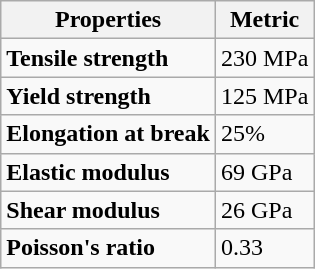<table class="wikitable">
<tr>
<th>Properties </th>
<th>Metric</th>
</tr>
<tr>
<td><strong>Tensile strength</strong></td>
<td>230 MPa</td>
</tr>
<tr>
<td><strong>Yield strength</strong></td>
<td>125 MPa</td>
</tr>
<tr>
<td><strong>Elongation at break</strong></td>
<td>25%</td>
</tr>
<tr>
<td><strong>Elastic modulus</strong></td>
<td>69 GPa</td>
</tr>
<tr>
<td><strong>Shear modulus</strong></td>
<td>26 GPa</td>
</tr>
<tr>
<td><strong>Poisson's ratio</strong></td>
<td>0.33</td>
</tr>
</table>
